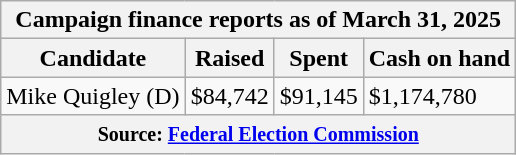<table class="wikitable sortable">
<tr>
<th colspan=4>Campaign finance reports as of March 31, 2025</th>
</tr>
<tr style="text-align:center;">
<th>Candidate</th>
<th>Raised</th>
<th>Spent</th>
<th>Cash on hand</th>
</tr>
<tr>
<td>Mike Quigley (D)</td>
<td>$84,742</td>
<td>$91,145</td>
<td>$1,174,780</td>
</tr>
<tr>
<th colspan="4"><small>Source: <a href='#'>Federal Election Commission</a></small></th>
</tr>
</table>
